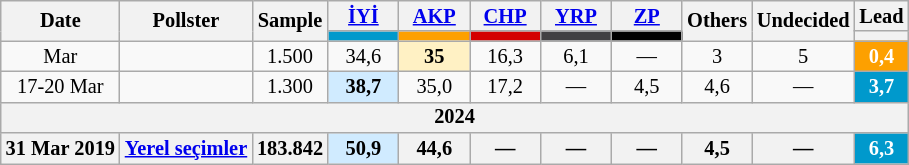<table class="wikitable mw-collapsible" style="text-align:center; font-size:85%; line-height:14px;">
<tr>
<th rowspan="2">Date</th>
<th rowspan="2">Pollster</th>
<th rowspan="2">Sample</th>
<th style="width:3em;"><a href='#'>İYİ</a></th>
<th style="width:3em;"><a href='#'>AKP</a></th>
<th style="width:3em;"><a href='#'>CHP</a></th>
<th style="width:3em;"><a href='#'>YRP</a></th>
<th style="width:3em;"><a href='#'>ZP</a></th>
<th rowspan="2">Others</th>
<th rowspan="2">Undecided</th>
<th>Lead</th>
</tr>
<tr>
<th style="background:#0099cc;"></th>
<th style="background:#fda000;"></th>
<th style="background:#d40000;"></th>
<th style="background:#414042;"></th>
<th style="background:#000000;"></th>
<th></th>
</tr>
<tr>
<td>Mar</td>
<td></td>
<td>1.500</td>
<td>34,6</td>
<td style="background:#FFF1C4"><strong>35</strong></td>
<td>16,3</td>
<td>6,1</td>
<td>—</td>
<td>3</td>
<td>5</td>
<th style="background:#fda000; color:white;">0,4</th>
</tr>
<tr>
<td>17-20 Mar</td>
<td></td>
<td>1.300</td>
<td style="background:#D0EBFF"><strong>38,7</strong></td>
<td>35,0</td>
<td>17,2</td>
<td>—</td>
<td>4,5</td>
<td>4,6</td>
<td>—</td>
<th style="background:#0099cc; color:white;">3,7</th>
</tr>
<tr>
<th colspan="11">2024</th>
</tr>
<tr>
<th>31 Mar 2019</th>
<th><a href='#'>Yerel seçimler</a></th>
<th>183.842</th>
<th style="background:#D0EBFF">50,9</th>
<th>44,6</th>
<th>—</th>
<th>—</th>
<th>—</th>
<th>4,5</th>
<th>—</th>
<th style="background:#0099cc; color:white;">6,3</th>
</tr>
</table>
